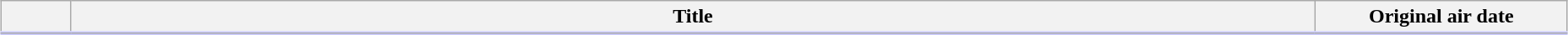<table class="plainrowheaders wikitable" style="width:98%; margin:auto; background:#FFF">
<tr style="border-bottom: 3px solid #CCF;">
<th style="width:3em;"></th>
<th>Title</th>
<th style="width:12em;">Original air date</th>
</tr>
<tr>
</tr>
</table>
